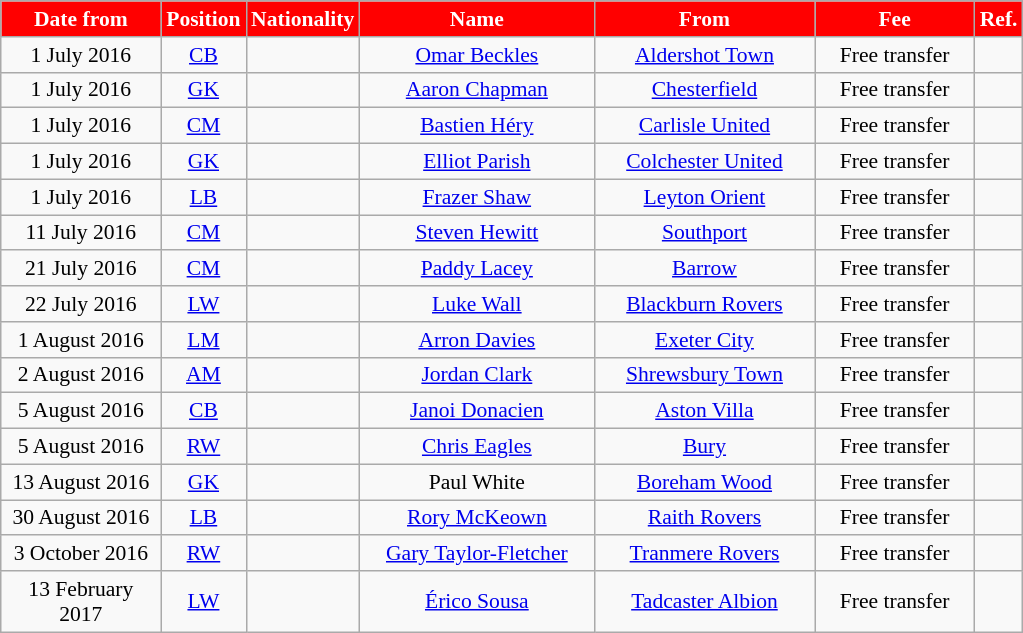<table class="wikitable"  style="text-align:center; font-size:90%; ">
<tr>
<th style="background:#FF0000; color:white; width:100px;">Date from</th>
<th style="background:#FF0000; color:white; width:50px;">Position</th>
<th style="background:#FF0000; color:white; width:50px;">Nationality</th>
<th style="background:#FF0000; color:white; width:150px;">Name</th>
<th style="background:#FF0000; color:white; width:140px;">From</th>
<th style="background:#FF0000; color:white; width:100px;">Fee</th>
<th style="background:#FF0000; color:white; width:25px;">Ref.</th>
</tr>
<tr>
<td>1 July 2016</td>
<td><a href='#'>CB</a></td>
<td></td>
<td><a href='#'>Omar Beckles</a></td>
<td><a href='#'>Aldershot Town</a></td>
<td>Free transfer</td>
<td></td>
</tr>
<tr>
<td>1 July 2016</td>
<td><a href='#'>GK</a></td>
<td></td>
<td><a href='#'>Aaron Chapman</a></td>
<td><a href='#'>Chesterfield</a></td>
<td>Free transfer</td>
<td></td>
</tr>
<tr>
<td>1 July 2016</td>
<td><a href='#'>CM</a></td>
<td></td>
<td><a href='#'>Bastien Héry</a></td>
<td><a href='#'>Carlisle United</a></td>
<td>Free transfer</td>
<td></td>
</tr>
<tr>
<td>1 July 2016</td>
<td><a href='#'>GK</a></td>
<td></td>
<td><a href='#'>Elliot Parish</a></td>
<td><a href='#'>Colchester United</a></td>
<td>Free transfer</td>
<td></td>
</tr>
<tr>
<td>1 July 2016</td>
<td><a href='#'>LB</a></td>
<td></td>
<td><a href='#'>Frazer Shaw</a></td>
<td><a href='#'>Leyton Orient</a></td>
<td>Free transfer</td>
<td></td>
</tr>
<tr>
<td>11 July 2016</td>
<td><a href='#'>CM</a></td>
<td></td>
<td><a href='#'>Steven Hewitt</a></td>
<td><a href='#'>Southport</a></td>
<td>Free transfer</td>
<td></td>
</tr>
<tr>
<td>21 July 2016</td>
<td><a href='#'>CM</a></td>
<td></td>
<td><a href='#'>Paddy Lacey</a></td>
<td><a href='#'>Barrow</a></td>
<td>Free transfer</td>
<td></td>
</tr>
<tr>
<td>22 July 2016</td>
<td><a href='#'>LW</a></td>
<td></td>
<td><a href='#'>Luke Wall</a></td>
<td><a href='#'>Blackburn Rovers</a></td>
<td>Free transfer</td>
<td></td>
</tr>
<tr>
<td>1 August 2016</td>
<td><a href='#'>LM</a></td>
<td></td>
<td><a href='#'>Arron Davies</a></td>
<td><a href='#'>Exeter City</a></td>
<td>Free transfer</td>
<td></td>
</tr>
<tr>
<td>2 August 2016</td>
<td><a href='#'>AM</a></td>
<td></td>
<td><a href='#'>Jordan Clark</a></td>
<td><a href='#'>Shrewsbury Town</a></td>
<td>Free transfer</td>
<td></td>
</tr>
<tr>
<td>5 August 2016</td>
<td><a href='#'>CB</a></td>
<td></td>
<td><a href='#'>Janoi Donacien</a></td>
<td><a href='#'>Aston Villa</a></td>
<td>Free transfer</td>
<td></td>
</tr>
<tr>
<td>5 August 2016</td>
<td><a href='#'>RW</a></td>
<td></td>
<td><a href='#'>Chris Eagles</a></td>
<td><a href='#'>Bury</a></td>
<td>Free transfer</td>
<td></td>
</tr>
<tr>
<td>13 August 2016</td>
<td><a href='#'>GK</a></td>
<td></td>
<td>Paul White</td>
<td><a href='#'>Boreham Wood</a></td>
<td>Free transfer</td>
<td></td>
</tr>
<tr>
<td>30 August 2016</td>
<td><a href='#'>LB</a></td>
<td></td>
<td><a href='#'>Rory McKeown</a></td>
<td><a href='#'>Raith Rovers</a></td>
<td>Free transfer</td>
<td></td>
</tr>
<tr>
<td>3 October 2016</td>
<td><a href='#'>RW</a></td>
<td></td>
<td><a href='#'>Gary Taylor-Fletcher</a></td>
<td><a href='#'>Tranmere Rovers</a></td>
<td>Free transfer</td>
<td></td>
</tr>
<tr>
<td>13 February 2017</td>
<td><a href='#'>LW</a></td>
<td></td>
<td><a href='#'>Érico Sousa</a></td>
<td><a href='#'>Tadcaster Albion</a></td>
<td>Free transfer</td>
<td></td>
</tr>
</table>
